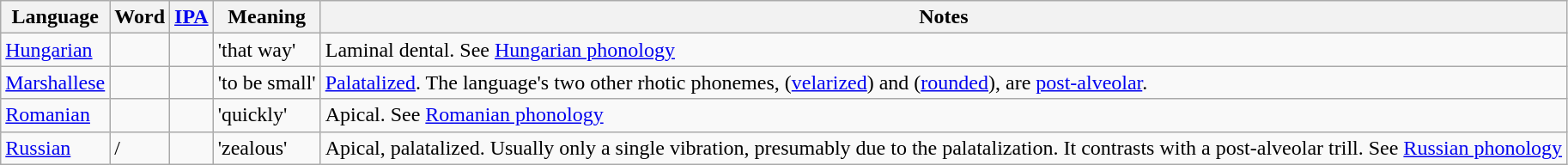<table class="wikitable">
<tr>
<th colspan="2">Language</th>
<th>Word</th>
<th><a href='#'>IPA</a></th>
<th>Meaning</th>
<th>Notes</th>
</tr>
<tr>
<td colspan="2"><a href='#'>Hungarian</a></td>
<td></td>
<td></td>
<td>'that way'</td>
<td>Laminal dental. See <a href='#'>Hungarian phonology</a></td>
</tr>
<tr>
<td colspan="2"><a href='#'>Marshallese</a></td>
<td></td>
<td></td>
<td>'to be small'</td>
<td><a href='#'>Palatalized</a>. The language's two other rhotic phonemes,  (<a href='#'>velarized</a>) and  (<a href='#'>rounded</a>), are <a href='#'>post-alveolar</a>.</td>
</tr>
<tr>
<td colspan="2"><a href='#'>Romanian</a></td>
<td></td>
<td></td>
<td>'quickly'</td>
<td>Apical. See <a href='#'>Romanian phonology</a></td>
</tr>
<tr>
<td colspan="2"><a href='#'>Russian</a></td>
<td>/</td>
<td></td>
<td>'zealous'</td>
<td>Apical, palatalized. Usually only a single vibration, presumably due to the palatalization. It contrasts with a post-alveolar trill. See <a href='#'>Russian phonology</a></td>
</tr>
</table>
